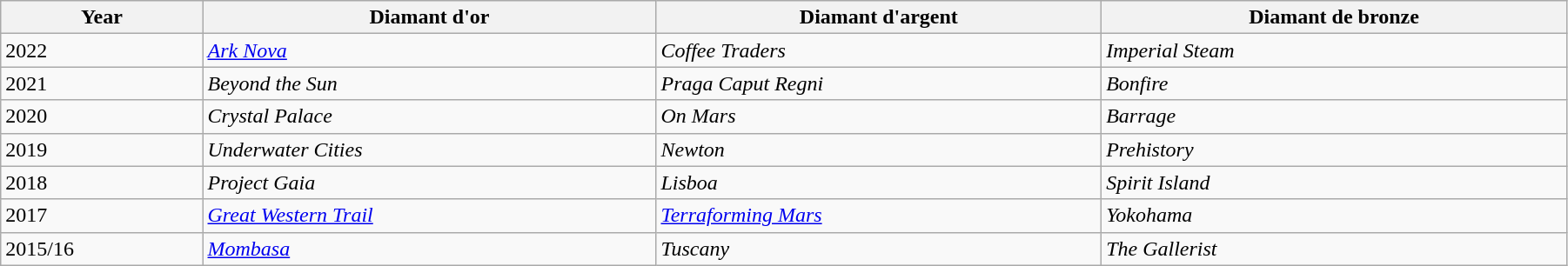<table class="wikitable" style="width:95%">
<tr>
<th>Year</th>
<th>Diamant d'or</th>
<th>Diamant d'argent</th>
<th>Diamant de bronze</th>
</tr>
<tr>
<td>2022</td>
<td><em><a href='#'>Ark Nova</a></em></td>
<td><em>Coffee Traders</em></td>
<td><em>Imperial Steam</em></td>
</tr>
<tr>
<td>2021</td>
<td><em>Beyond the Sun</em></td>
<td><em>Praga Caput Regni</em></td>
<td><em>Bonfire</em></td>
</tr>
<tr>
<td>2020</td>
<td><em>Crystal Palace</em></td>
<td><em>On Mars</em></td>
<td><em>Barrage</em></td>
</tr>
<tr>
<td>2019</td>
<td><em>Underwater Cities</em></td>
<td><em>Newton</em></td>
<td><em>Prehistory</em></td>
</tr>
<tr>
<td>2018</td>
<td><em>Project Gaia</em></td>
<td><em>Lisboa</em></td>
<td><em>Spirit Island</em></td>
</tr>
<tr>
<td>2017</td>
<td><em><a href='#'>Great Western Trail</a></em></td>
<td><em><a href='#'>Terraforming Mars</a></em></td>
<td><em>Yokohama</em></td>
</tr>
<tr>
<td>2015/16</td>
<td><em><a href='#'>Mombasa</a></em></td>
<td><em>Tuscany</em></td>
<td><em>The Gallerist</em></td>
</tr>
</table>
